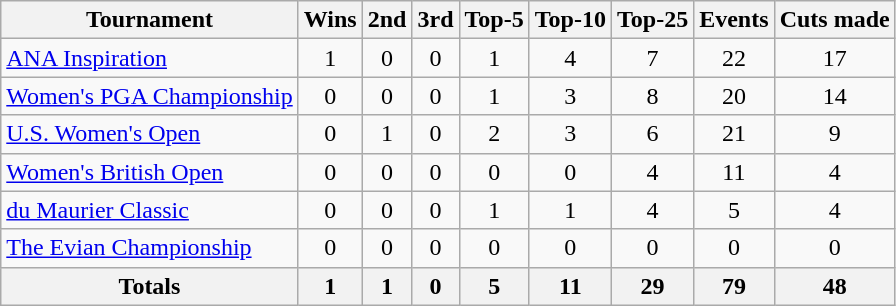<table class=wikitable style=text-align:center>
<tr>
<th>Tournament</th>
<th>Wins</th>
<th>2nd</th>
<th>3rd</th>
<th>Top-5</th>
<th>Top-10</th>
<th>Top-25</th>
<th>Events</th>
<th>Cuts made</th>
</tr>
<tr>
<td align=left><a href='#'>ANA Inspiration</a></td>
<td>1</td>
<td>0</td>
<td>0</td>
<td>1</td>
<td>4</td>
<td>7</td>
<td>22</td>
<td>17</td>
</tr>
<tr>
<td align=left><a href='#'>Women's PGA Championship</a></td>
<td>0</td>
<td>0</td>
<td>0</td>
<td>1</td>
<td>3</td>
<td>8</td>
<td>20</td>
<td>14</td>
</tr>
<tr>
<td align=left><a href='#'>U.S. Women's Open</a></td>
<td>0</td>
<td>1</td>
<td>0</td>
<td>2</td>
<td>3</td>
<td>6</td>
<td>21</td>
<td>9</td>
</tr>
<tr>
<td align=left><a href='#'>Women's British Open</a></td>
<td>0</td>
<td>0</td>
<td>0</td>
<td>0</td>
<td>0</td>
<td>4</td>
<td>11</td>
<td>4</td>
</tr>
<tr>
<td align=left><a href='#'>du Maurier Classic</a></td>
<td>0</td>
<td>0</td>
<td>0</td>
<td>1</td>
<td>1</td>
<td>4</td>
<td>5</td>
<td>4</td>
</tr>
<tr>
<td align=left><a href='#'>The Evian Championship</a></td>
<td>0</td>
<td>0</td>
<td>0</td>
<td>0</td>
<td>0</td>
<td>0</td>
<td>0</td>
<td>0</td>
</tr>
<tr>
<th>Totals</th>
<th>1</th>
<th>1</th>
<th>0</th>
<th>5</th>
<th>11</th>
<th>29</th>
<th>79</th>
<th>48</th>
</tr>
</table>
